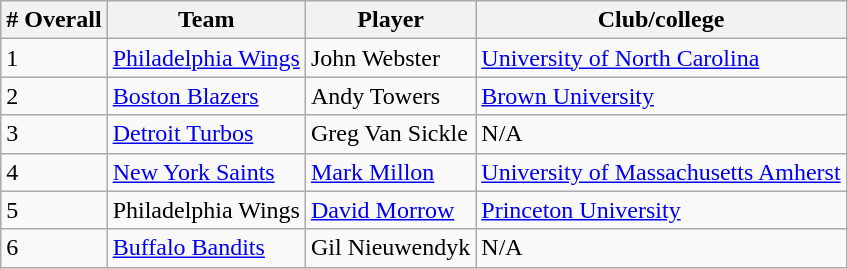<table class="wikitable">
<tr>
<th># Overall</th>
<th>Team</th>
<th>Player</th>
<th>Club/college</th>
</tr>
<tr>
<td>1</td>
<td><a href='#'>Philadelphia Wings</a></td>
<td>John Webster</td>
<td><a href='#'>University of North Carolina</a></td>
</tr>
<tr>
<td>2</td>
<td><a href='#'>Boston Blazers</a></td>
<td>Andy Towers</td>
<td><a href='#'>Brown University</a></td>
</tr>
<tr>
<td>3</td>
<td><a href='#'>Detroit Turbos</a></td>
<td>Greg Van Sickle</td>
<td>N/A</td>
</tr>
<tr>
<td>4</td>
<td><a href='#'>New York Saints</a></td>
<td><a href='#'>Mark Millon</a></td>
<td><a href='#'>University of Massachusetts Amherst</a></td>
</tr>
<tr>
<td>5</td>
<td>Philadelphia Wings</td>
<td><a href='#'>David Morrow</a></td>
<td><a href='#'>Princeton University</a></td>
</tr>
<tr>
<td>6</td>
<td><a href='#'>Buffalo Bandits</a></td>
<td>Gil Nieuwendyk</td>
<td>N/A</td>
</tr>
</table>
